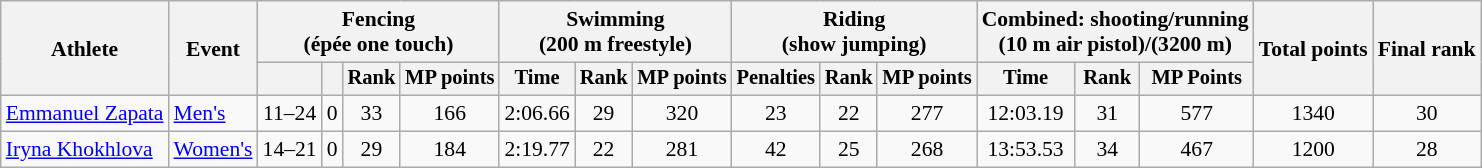<table class="wikitable" style="font-size:90%">
<tr>
<th rowspan="2">Athlete</th>
<th rowspan="2">Event</th>
<th colspan=4>Fencing<br><span>(épée one touch)</span></th>
<th colspan=3>Swimming<br><span>(200 m freestyle)</span></th>
<th colspan=3>Riding<br><span>(show jumping)</span></th>
<th colspan=3>Combined: shooting/running<br><span>(10 m air pistol)/(3200 m)</span></th>
<th rowspan=2>Total points</th>
<th rowspan=2>Final rank</th>
</tr>
<tr style="font-size:95%">
<th></th>
<th></th>
<th>Rank</th>
<th>MP points</th>
<th>Time</th>
<th>Rank</th>
<th>MP points</th>
<th>Penalties</th>
<th>Rank</th>
<th>MP points</th>
<th>Time</th>
<th>Rank</th>
<th>MP Points</th>
</tr>
<tr align=center>
<td align=left><a href='#'>Emmanuel Zapata</a></td>
<td align=left><a href='#'>Men's</a></td>
<td>11–24</td>
<td>0</td>
<td>33</td>
<td>166</td>
<td>2:06.66</td>
<td>29</td>
<td>320</td>
<td>23</td>
<td>22</td>
<td>277</td>
<td>12:03.19</td>
<td>31</td>
<td>577</td>
<td>1340</td>
<td>30</td>
</tr>
<tr align=center>
<td align=left><a href='#'>Iryna Khokhlova</a></td>
<td align=left><a href='#'>Women's</a></td>
<td>14–21</td>
<td>0</td>
<td>29</td>
<td>184</td>
<td>2:19.77</td>
<td>22</td>
<td>281</td>
<td>42</td>
<td>25</td>
<td>268</td>
<td>13:53.53</td>
<td>34</td>
<td>467</td>
<td>1200</td>
<td>28</td>
</tr>
</table>
